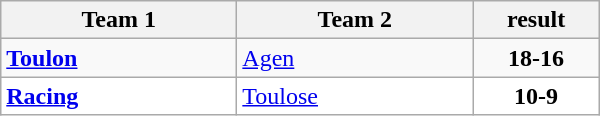<table class="wikitable" width=400>
<tr>
<th>Team 1</th>
<th>Team 2</th>
<th>result</th>
</tr>
<tr>
<td width=150><strong><a href='#'>Toulon</a></strong></td>
<td width=150><a href='#'>Agen</a></td>
<td align="center"><strong>18-16</strong></td>
</tr>
<tr bgcolor="white">
<td><strong><a href='#'>Racing</a></strong></td>
<td><a href='#'>Toulose</a></td>
<td align="center"><strong>10-9</strong></td>
</tr>
</table>
